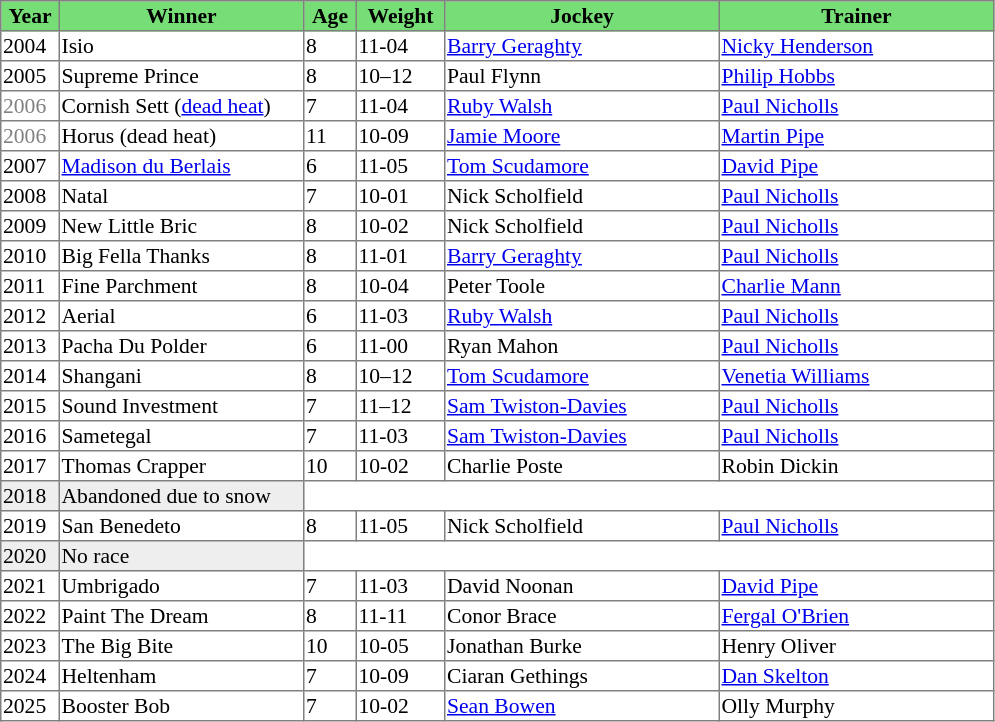<table class = "sortable" | border="1" style="border-collapse: collapse; font-size:90%">
<tr bgcolor="#77dd77" align="center">
<th width="36px"><strong>Year</strong><br></th>
<th width="160px"><strong>Winner</strong><br></th>
<th width="32px"><strong>Age</strong><br></th>
<th width="56px"><strong>Weight</strong><br></th>
<th width="180px"><strong>Jockey</strong><br></th>
<th width="180px"><strong>Trainer</strong><br></th>
</tr>
<tr>
<td>2004</td>
<td>Isio</td>
<td>8</td>
<td>11-04</td>
<td><a href='#'>Barry Geraghty</a></td>
<td><a href='#'>Nicky Henderson</a></td>
</tr>
<tr>
<td>2005</td>
<td>Supreme Prince</td>
<td>8</td>
<td>10–12</td>
<td>Paul Flynn</td>
<td><a href='#'>Philip Hobbs</a></td>
</tr>
<tr>
<td style="color: gray">2006</td>
<td>Cornish Sett (<a href='#'>dead heat</a>)</td>
<td>7</td>
<td>11-04</td>
<td><a href='#'>Ruby Walsh</a></td>
<td><a href='#'>Paul Nicholls</a></td>
</tr>
<tr>
<td style="color: gray">2006</td>
<td>Horus (dead heat)</td>
<td>11</td>
<td>10-09</td>
<td><a href='#'>Jamie Moore</a></td>
<td><a href='#'>Martin Pipe</a></td>
</tr>
<tr>
<td>2007</td>
<td><a href='#'>Madison du Berlais</a></td>
<td>6</td>
<td>11-05</td>
<td><a href='#'>Tom Scudamore</a></td>
<td><a href='#'>David Pipe</a></td>
</tr>
<tr>
<td>2008</td>
<td>Natal</td>
<td>7</td>
<td>10-01</td>
<td>Nick Scholfield</td>
<td><a href='#'>Paul Nicholls</a></td>
</tr>
<tr>
<td>2009</td>
<td>New Little Bric</td>
<td>8</td>
<td>10-02</td>
<td>Nick Scholfield</td>
<td><a href='#'>Paul Nicholls</a></td>
</tr>
<tr>
<td>2010</td>
<td>Big Fella Thanks</td>
<td>8</td>
<td>11-01</td>
<td><a href='#'>Barry Geraghty</a></td>
<td><a href='#'>Paul Nicholls</a></td>
</tr>
<tr>
<td>2011</td>
<td>Fine Parchment</td>
<td>8</td>
<td>10-04</td>
<td>Peter Toole</td>
<td><a href='#'>Charlie Mann</a></td>
</tr>
<tr>
<td>2012</td>
<td>Aerial</td>
<td>6</td>
<td>11-03</td>
<td><a href='#'>Ruby Walsh</a></td>
<td><a href='#'>Paul Nicholls</a></td>
</tr>
<tr>
<td>2013</td>
<td>Pacha Du Polder</td>
<td>6</td>
<td>11-00</td>
<td>Ryan Mahon</td>
<td><a href='#'>Paul Nicholls</a></td>
</tr>
<tr>
<td>2014</td>
<td>Shangani</td>
<td>8</td>
<td>10–12</td>
<td><a href='#'>Tom Scudamore</a></td>
<td><a href='#'>Venetia Williams</a></td>
</tr>
<tr>
<td>2015</td>
<td>Sound Investment</td>
<td>7</td>
<td>11–12</td>
<td><a href='#'>Sam Twiston-Davies</a></td>
<td><a href='#'>Paul Nicholls</a></td>
</tr>
<tr>
<td>2016</td>
<td>Sametegal</td>
<td>7</td>
<td>11-03</td>
<td><a href='#'>Sam Twiston-Davies</a></td>
<td><a href='#'>Paul Nicholls</a></td>
</tr>
<tr>
<td>2017</td>
<td>Thomas Crapper</td>
<td>10</td>
<td>10-02</td>
<td>Charlie Poste</td>
<td>Robin Dickin</td>
</tr>
<tr bgcolor="#eeeeee">
<td>2018<td>Abandoned due to snow</td></td>
</tr>
<tr>
<td>2019</td>
<td>San Benedeto</td>
<td>8</td>
<td>11-05</td>
<td>Nick Scholfield</td>
<td><a href='#'>Paul Nicholls</a></td>
</tr>
<tr bgcolor="#eeeeee">
<td>2020<td>No race</td></td>
</tr>
<tr>
<td>2021</td>
<td>Umbrigado</td>
<td>7</td>
<td>11-03</td>
<td>David Noonan</td>
<td><a href='#'>David Pipe</a></td>
</tr>
<tr>
<td>2022</td>
<td>Paint The Dream</td>
<td>8</td>
<td>11-11</td>
<td>Conor Brace</td>
<td><a href='#'>Fergal O'Brien</a></td>
</tr>
<tr>
<td>2023</td>
<td>The Big Bite</td>
<td>10</td>
<td>10-05</td>
<td>Jonathan Burke</td>
<td>Henry Oliver</td>
</tr>
<tr>
<td>2024</td>
<td>Heltenham</td>
<td>7</td>
<td>10-09</td>
<td>Ciaran Gethings</td>
<td><a href='#'>Dan Skelton</a></td>
</tr>
<tr>
<td>2025</td>
<td>Booster Bob</td>
<td>7</td>
<td>10-02</td>
<td><a href='#'>Sean Bowen</a></td>
<td>Olly Murphy</td>
</tr>
</table>
